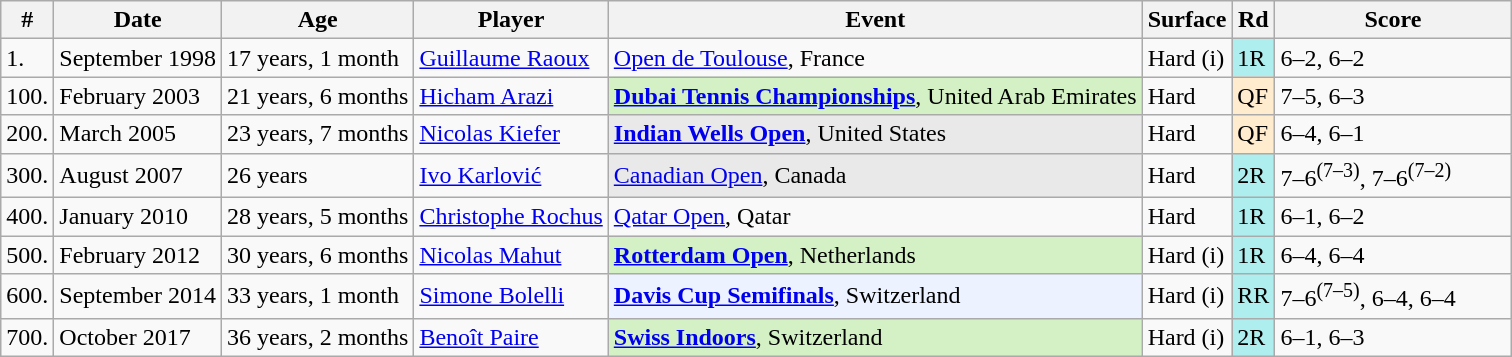<table class="wikitable sortable" style=font-size:100%>
<tr>
<th>#</th>
<th>Date</th>
<th>Age</th>
<th>Player</th>
<th>Event</th>
<th>Surface</th>
<th>Rd</th>
<th style="width:150px">Score</th>
</tr>
<tr>
<td>1.</td>
<td>September 1998</td>
<td>17 years, 1 month</td>
<td> <a href='#'>Guillaume Raoux</a></td>
<td><a href='#'>Open de Toulouse</a>, France</td>
<td>Hard (i)</td>
<td bgcolor=afeeee>1R</td>
<td>6–2, 6–2</td>
</tr>
<tr>
<td>100.</td>
<td>February 2003</td>
<td>21 years, 6 months</td>
<td> <a href='#'>Hicham Arazi</a></td>
<td style="background:#D4F1C5;"><strong><a href='#'>Dubai Tennis Championships</a></strong>, United Arab Emirates</td>
<td>Hard</td>
<td bgcolor=ffebcd>QF</td>
<td>7–5, 6–3</td>
</tr>
<tr>
<td>200.</td>
<td>March 2005</td>
<td>23 years, 7 months</td>
<td> <a href='#'>Nicolas Kiefer</a></td>
<td style="background:#e9e9e9;"><strong><a href='#'>Indian Wells Open</a></strong>, United States</td>
<td>Hard</td>
<td bgcolor=ffebcd>QF</td>
<td>6–4, 6–1</td>
</tr>
<tr>
<td>300.</td>
<td>August 2007</td>
<td>26 years</td>
<td> <a href='#'>Ivo Karlović</a></td>
<td style="background:#e9e9e9;"><a href='#'>Canadian Open</a>, Canada</td>
<td>Hard</td>
<td bgcolor=afeeee>2R</td>
<td>7–6<sup>(7–3)</sup>, 7–6<sup>(7–2)</sup></td>
</tr>
<tr>
<td>400.</td>
<td>January 2010</td>
<td>28 years, 5 months</td>
<td> <a href='#'>Christophe Rochus</a></td>
<td><a href='#'>Qatar Open</a>, Qatar</td>
<td>Hard</td>
<td bgcolor=afeeee>1R</td>
<td>6–1, 6–2</td>
</tr>
<tr>
<td>500.</td>
<td>February 2012</td>
<td>30 years, 6 months</td>
<td> <a href='#'>Nicolas Mahut</a></td>
<td style="background:#D4F1C5;"><strong><a href='#'>Rotterdam Open</a></strong>, Netherlands</td>
<td>Hard (i)</td>
<td bgcolor=afeeee>1R</td>
<td>6–4, 6–4</td>
</tr>
<tr>
<td>600.</td>
<td>September 2014</td>
<td>33 years, 1 month</td>
<td> <a href='#'>Simone Bolelli</a></td>
<td bgcolor=ecf2ff><strong><a href='#'>Davis Cup Semifinals</a></strong>,  Switzerland</td>
<td>Hard (i)</td>
<td bgcolor=afeeee>RR</td>
<td>7–6<sup>(7–5)</sup>, 6–4, 6–4</td>
</tr>
<tr>
<td>700.</td>
<td>October 2017</td>
<td>36 years, 2 months</td>
<td> <a href='#'>Benoît Paire</a></td>
<td style="background:#D4F1C5;"><strong><a href='#'>Swiss Indoors</a></strong>, Switzerland</td>
<td>Hard (i)</td>
<td bgcolor=afeeee>2R</td>
<td>6–1, 6–3</td>
</tr>
</table>
